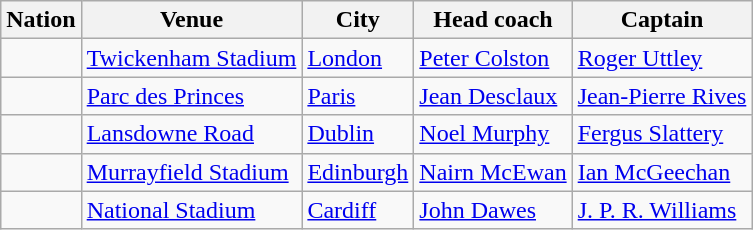<table class="wikitable">
<tr>
<th>Nation</th>
<th>Venue</th>
<th>City</th>
<th>Head coach</th>
<th>Captain</th>
</tr>
<tr>
<td></td>
<td><a href='#'>Twickenham Stadium</a></td>
<td><a href='#'>London</a></td>
<td><a href='#'>Peter Colston</a></td>
<td><a href='#'>Roger Uttley</a></td>
</tr>
<tr>
<td></td>
<td><a href='#'>Parc des Princes</a></td>
<td><a href='#'>Paris</a></td>
<td><a href='#'>Jean Desclaux</a></td>
<td><a href='#'>Jean-Pierre Rives</a></td>
</tr>
<tr>
<td></td>
<td><a href='#'>Lansdowne Road</a></td>
<td><a href='#'>Dublin</a></td>
<td><a href='#'>Noel Murphy</a></td>
<td><a href='#'>Fergus Slattery</a></td>
</tr>
<tr>
<td></td>
<td><a href='#'>Murrayfield Stadium</a></td>
<td><a href='#'>Edinburgh</a></td>
<td><a href='#'>Nairn McEwan</a></td>
<td><a href='#'>Ian McGeechan</a></td>
</tr>
<tr>
<td></td>
<td><a href='#'>National Stadium</a></td>
<td><a href='#'>Cardiff</a></td>
<td><a href='#'>John Dawes</a></td>
<td><a href='#'>J. P. R. Williams</a></td>
</tr>
</table>
